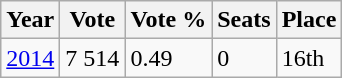<table class="wikitable">
<tr>
<th>Year</th>
<th>Vote</th>
<th>Vote %</th>
<th>Seats</th>
<th>Place</th>
</tr>
<tr>
<td><a href='#'>2014</a></td>
<td>7 514</td>
<td>0.49</td>
<td>0</td>
<td>16th</td>
</tr>
</table>
